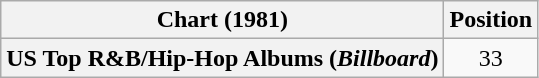<table class="wikitable plainrowheaders" style="text-align:center">
<tr>
<th scope="col">Chart (1981)</th>
<th scope="col">Position</th>
</tr>
<tr>
<th scope="row">US Top R&B/Hip-Hop Albums (<em>Billboard</em>)</th>
<td>33</td>
</tr>
</table>
